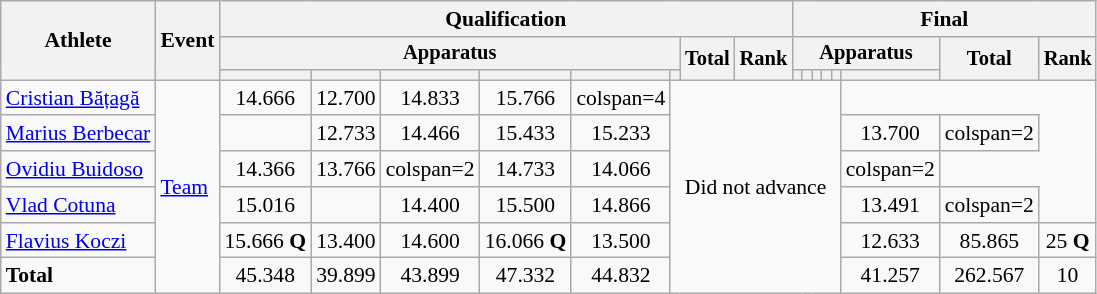<table class="wikitable" style="font-size:90%">
<tr>
<th rowspan=3>Athlete</th>
<th rowspan=3>Event</th>
<th colspan =8>Qualification</th>
<th colspan =8>Final</th>
</tr>
<tr style="font-size:95%">
<th colspan=6>Apparatus</th>
<th rowspan=2>Total</th>
<th rowspan=2>Rank</th>
<th colspan=6>Apparatus</th>
<th rowspan=2>Total</th>
<th rowspan=2>Rank</th>
</tr>
<tr style="font-size:95%">
<th></th>
<th></th>
<th></th>
<th></th>
<th></th>
<th></th>
<th></th>
<th></th>
<th></th>
<th></th>
<th></th>
<th></th>
</tr>
<tr align=center>
<td align=left><a href='#'>Cristian Bățagă</a></td>
<td align=left rowspan=6><a href='#'>Team</a></td>
<td>14.666</td>
<td>12.700</td>
<td>14.833</td>
<td>15.766</td>
<td>colspan=4 </td>
<td rowspan=6 colspan=8>Did not advance</td>
</tr>
<tr align=center>
<td align=left><a href='#'>Marius Berbecar</a></td>
<td></td>
<td>12.733</td>
<td>14.466</td>
<td>15.433</td>
<td>15.233</td>
<td>13.700</td>
<td>colspan=2 </td>
</tr>
<tr align=center>
<td align=left><a href='#'>Ovidiu Buidoso</a></td>
<td>14.366</td>
<td>13.766</td>
<td>colspan=2 </td>
<td>14.733</td>
<td>14.066</td>
<td>colspan=2 </td>
</tr>
<tr align=center>
<td align=left><a href='#'>Vlad Cotuna</a></td>
<td>15.016</td>
<td></td>
<td>14.400</td>
<td>15.500</td>
<td>14.866</td>
<td>13.491</td>
<td>colspan=2 </td>
</tr>
<tr align=center>
<td align=left><a href='#'>Flavius Koczi</a></td>
<td>15.666 <strong>Q</strong></td>
<td>13.400</td>
<td>14.600</td>
<td>16.066 <strong>Q</strong></td>
<td>13.500</td>
<td>12.633</td>
<td>85.865</td>
<td>25 <strong>Q</strong></td>
</tr>
<tr align=center>
<td align=left><strong>Total</strong></td>
<td>45.348</td>
<td>39.899</td>
<td>43.899</td>
<td>47.332</td>
<td>44.832</td>
<td>41.257</td>
<td>262.567</td>
<td>10</td>
</tr>
</table>
